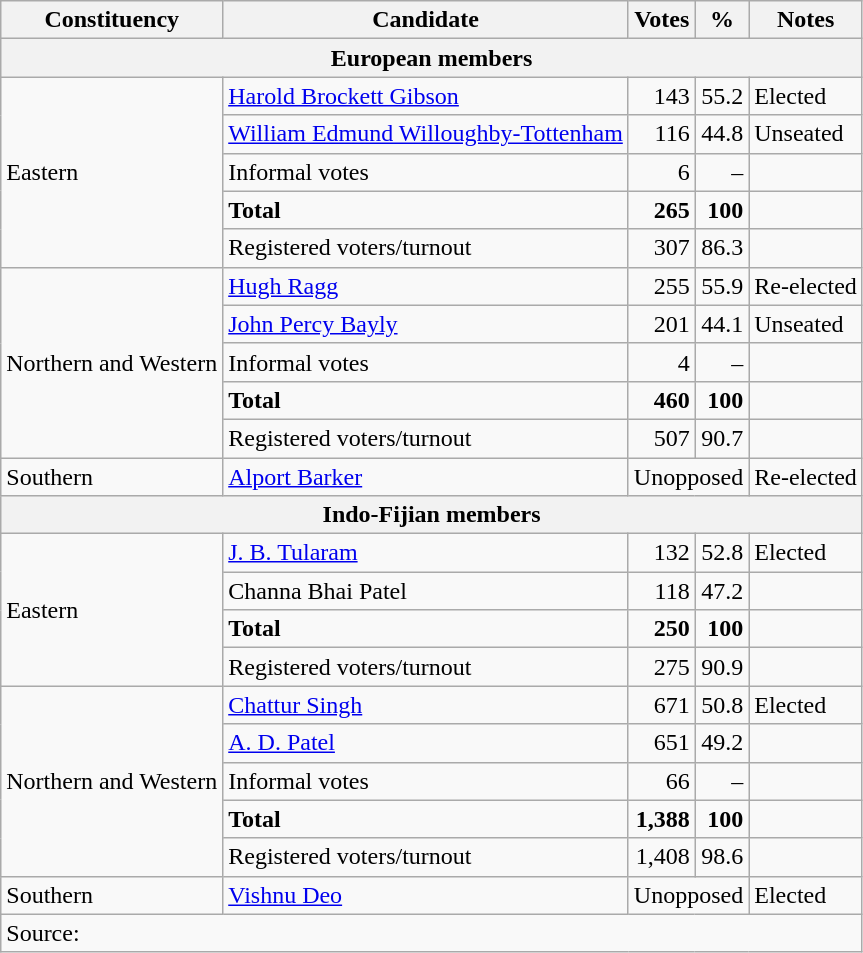<table class=wikitable style=text-align:right>
<tr>
<th>Constituency</th>
<th>Candidate</th>
<th>Votes</th>
<th>%</th>
<th>Notes</th>
</tr>
<tr>
<th colspan=5>European members</th>
</tr>
<tr>
<td align=left rowspan=5>Eastern</td>
<td align=left><a href='#'>Harold Brockett Gibson</a></td>
<td>143</td>
<td>55.2</td>
<td align=left>Elected</td>
</tr>
<tr>
<td align=left><a href='#'>William Edmund Willoughby-Tottenham</a></td>
<td>116</td>
<td>44.8</td>
<td align=left>Unseated</td>
</tr>
<tr>
<td align=left>Informal votes</td>
<td>6</td>
<td>–</td>
<td></td>
</tr>
<tr>
<td align=left><strong>Total</strong></td>
<td><strong>265</strong></td>
<td><strong>100</strong></td>
<td></td>
</tr>
<tr>
<td align=left>Registered voters/turnout</td>
<td>307</td>
<td>86.3</td>
<td></td>
</tr>
<tr>
<td align=left rowspan=5>Northern and Western</td>
<td align=left><a href='#'>Hugh Ragg</a></td>
<td>255</td>
<td>55.9</td>
<td align=left>Re-elected</td>
</tr>
<tr>
<td align=left><a href='#'>John Percy Bayly</a></td>
<td>201</td>
<td>44.1</td>
<td align=left>Unseated</td>
</tr>
<tr>
<td align=left>Informal votes</td>
<td>4</td>
<td>–</td>
<td></td>
</tr>
<tr>
<td align=left><strong>Total</strong></td>
<td><strong>460</strong></td>
<td><strong>100</strong></td>
<td></td>
</tr>
<tr>
<td align=left>Registered voters/turnout</td>
<td>507</td>
<td>90.7</td>
<td></td>
</tr>
<tr>
<td align=left>Southern</td>
<td align=left><a href='#'>Alport Barker</a></td>
<td colspan=2 align=center>Unopposed</td>
<td>Re-elected</td>
</tr>
<tr>
<th colspan=5>Indo-Fijian members</th>
</tr>
<tr>
<td align=left rowspan=4>Eastern</td>
<td align=left><a href='#'>J. B. Tularam</a></td>
<td>132</td>
<td>52.8</td>
<td align=left>Elected</td>
</tr>
<tr>
<td align=left>Channa Bhai Patel</td>
<td>118</td>
<td>47.2</td>
<td></td>
</tr>
<tr>
<td align=left><strong>Total</strong></td>
<td><strong>250</strong></td>
<td><strong>100</strong></td>
<td></td>
</tr>
<tr>
<td align=left>Registered voters/turnout</td>
<td>275</td>
<td>90.9</td>
<td></td>
</tr>
<tr>
<td align=left rowspan=5>Northern and Western</td>
<td align=left><a href='#'>Chattur Singh</a></td>
<td>671</td>
<td>50.8</td>
<td align=left>Elected</td>
</tr>
<tr>
<td align=left><a href='#'>A. D. Patel</a></td>
<td>651</td>
<td>49.2</td>
<td></td>
</tr>
<tr>
<td align=left>Informal votes</td>
<td>66</td>
<td>–</td>
<td></td>
</tr>
<tr>
<td align=left><strong>Total</strong></td>
<td><strong>1,388</strong></td>
<td><strong>100</strong></td>
<td></td>
</tr>
<tr>
<td align=left>Registered voters/turnout</td>
<td>1,408</td>
<td>98.6</td>
<td></td>
</tr>
<tr>
<td align=left>Southern</td>
<td align=left><a href='#'>Vishnu Deo</a></td>
<td colspan=2 align=center>Unopposed</td>
<td align=left>Elected</td>
</tr>
<tr>
<td align=left colspan=5>Source: </td>
</tr>
</table>
